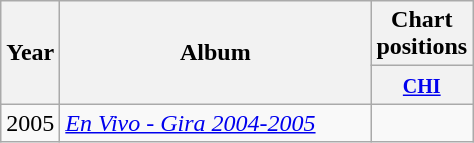<table class="wikitable">
<tr>
<th style="width:20px;" rowspan="2"><strong>Year</strong></th>
<th style="width:200px;" rowspan="2"><strong>Album</strong></th>
<th><strong>Chart positions</strong></th>
</tr>
<tr>
<th style="width:34px;"><small><strong><a href='#'>CHI</a></strong></small></th>
</tr>
<tr>
<td>2005</td>
<td><em><a href='#'>En Vivo - Gira 2004-2005</a></em></td>
<td></td>
</tr>
</table>
